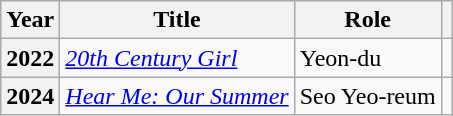<table class="wikitable plainrowheaders">
<tr>
<th scope="col">Year</th>
<th scope="col">Title</th>
<th scope="col">Role</th>
<th scope="col" class="unsortable"></th>
</tr>
<tr>
<th scope="row">2022</th>
<td><em><a href='#'>20th Century Girl</a></em></td>
<td>Yeon-du</td>
<td style="text-align:center"></td>
</tr>
<tr>
<th scope="row">2024</th>
<td><em><a href='#'>Hear Me: Our Summer</a></em></td>
<td>Seo Yeo-reum</td>
<td style="text-align:center"></td>
</tr>
</table>
